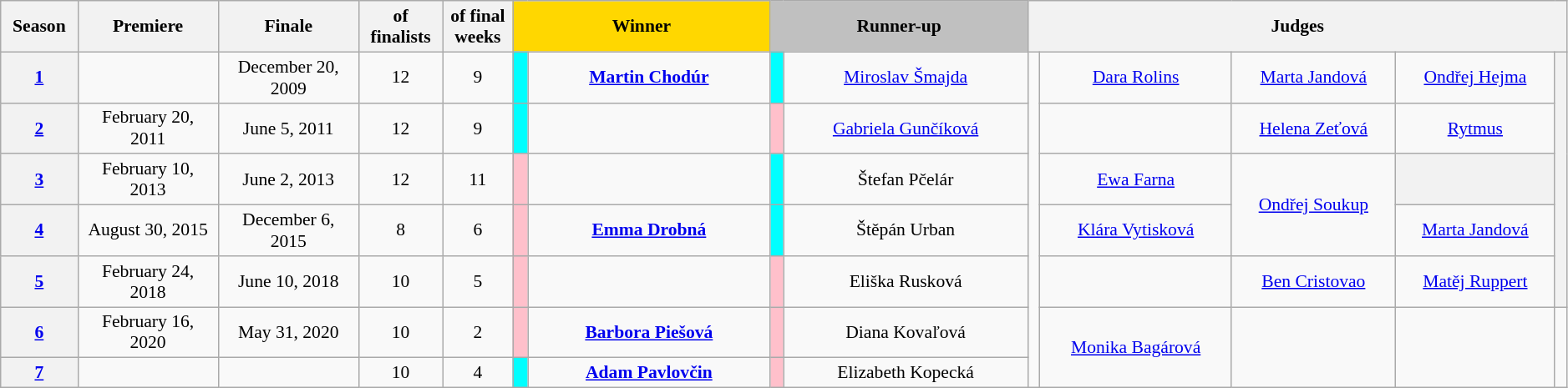<table class="wikitable" style="text-align:center; font-size:90%;" width="99%";>
<tr>
<th width="2%">Season</th>
<th width="6%">Premiere</th>
<th width="6%">Finale</th>
<th width="2%"> of finalists</th>
<th width="2%"> of final weeks</th>
<th style="background:gold" width="11%" colspan="2">Winner</th>
<th style="background:silver" width="11%" colspan="2">Runner-up</th>
<th width="23%" colspan="5">Judges</th>
</tr>
<tr>
<th><a href='#'>1</a></th>
<td></td>
<td>December 20, 2009</td>
<td>12</td>
<td>9</td>
<td style="background:cyan"></td>
<td><strong><a href='#'>Martin Chodúr</a></strong></td>
<td style="background:cyan"></td>
<td><a href='#'>Miroslav Šmajda</a></td>
<td rowspan=7></td>
<td><a href='#'>Dara Rolins</a></td>
<td><a href='#'>Marta Jandová</a></td>
<td><a href='#'>Ondřej Hejma</a></td>
<th rowspan=5></th>
</tr>
<tr>
<th><a href='#'>2</a></th>
<td>February 20, 2011</td>
<td>June 5, 2011</td>
<td>12</td>
<td>9</td>
<td style="background:cyan"></td>
<td><strong></strong></td>
<td style="background:pink"></td>
<td><a href='#'>Gabriela Gunčíková</a></td>
<td></td>
<td><a href='#'>Helena Zeťová</a></td>
<td><a href='#'>Rytmus</a></td>
</tr>
<tr>
<th><a href='#'>3</a></th>
<td>February 10, 2013</td>
<td>June 2, 2013</td>
<td>12</td>
<td>11</td>
<td style="background:pink"></td>
<td><strong></strong></td>
<td style="background:cyan"></td>
<td>Štefan Pčelár</td>
<td><a href='#'>Ewa Farna</a></td>
<td rowspan=2><a href='#'>Ondřej Soukup</a></td>
<th rowspan=1></th>
</tr>
<tr>
<th><a href='#'>4</a></th>
<td>August 30, 2015</td>
<td>December 6, 2015</td>
<td>8</td>
<td>6</td>
<td style="background:pink"></td>
<td><strong><a href='#'>Emma Drobná</a></strong></td>
<td style="background:cyan"></td>
<td>Štěpán Urban</td>
<td><a href='#'>Klára Vytisková</a></td>
<td><a href='#'>Marta Jandová</a></td>
</tr>
<tr>
<th><a href='#'>5</a></th>
<td>February 24, 2018</td>
<td>June 10, 2018</td>
<td>10</td>
<td>5</td>
<td style="background:pink"></td>
<td><strong></strong></td>
<td style="background:pink"></td>
<td>Eliška Rusková</td>
<td></td>
<td><a href='#'>Ben Cristovao</a></td>
<td><a href='#'>Matěj Ruppert</a></td>
</tr>
<tr>
<th><a href='#'>6</a></th>
<td>February 16, 2020</td>
<td>May 31, 2020</td>
<td>10</td>
<td>2</td>
<td style="background:pink"></td>
<td><strong><a href='#'>Barbora Piešová</a></strong></td>
<td style="background:pink"></td>
<td>Diana Kovaľová</td>
<td rowspan=2><a href='#'>Monika Bagárová</a></td>
<td rowspan=2></td>
<td rowspan=2></td>
<td rowspan=2></td>
</tr>
<tr>
<th><a href='#'>7</a></th>
<td></td>
<td></td>
<td>10</td>
<td>4</td>
<td style="background:cyan"></td>
<td><strong><a href='#'>Adam Pavlovčin</a></strong></td>
<td style="background:pink"></td>
<td>Elizabeth Kopecká</td>
</tr>
</table>
